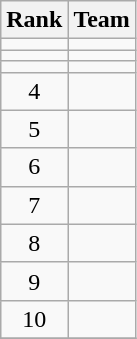<table class="wikitable" border="1">
<tr>
<th>Rank</th>
<th>Team</th>
</tr>
<tr>
<td align=center></td>
<td></td>
</tr>
<tr>
<td align=center></td>
<td></td>
</tr>
<tr>
<td align=center></td>
<td></td>
</tr>
<tr>
<td align=center>4</td>
<td></td>
</tr>
<tr>
<td align=center>5</td>
<td></td>
</tr>
<tr>
<td align=center>6</td>
<td></td>
</tr>
<tr>
<td align=center>7</td>
<td></td>
</tr>
<tr>
<td align=center>8</td>
<td></td>
</tr>
<tr>
<td align=center>9</td>
<td></td>
</tr>
<tr>
<td align=center>10</td>
<td></td>
</tr>
<tr>
</tr>
</table>
